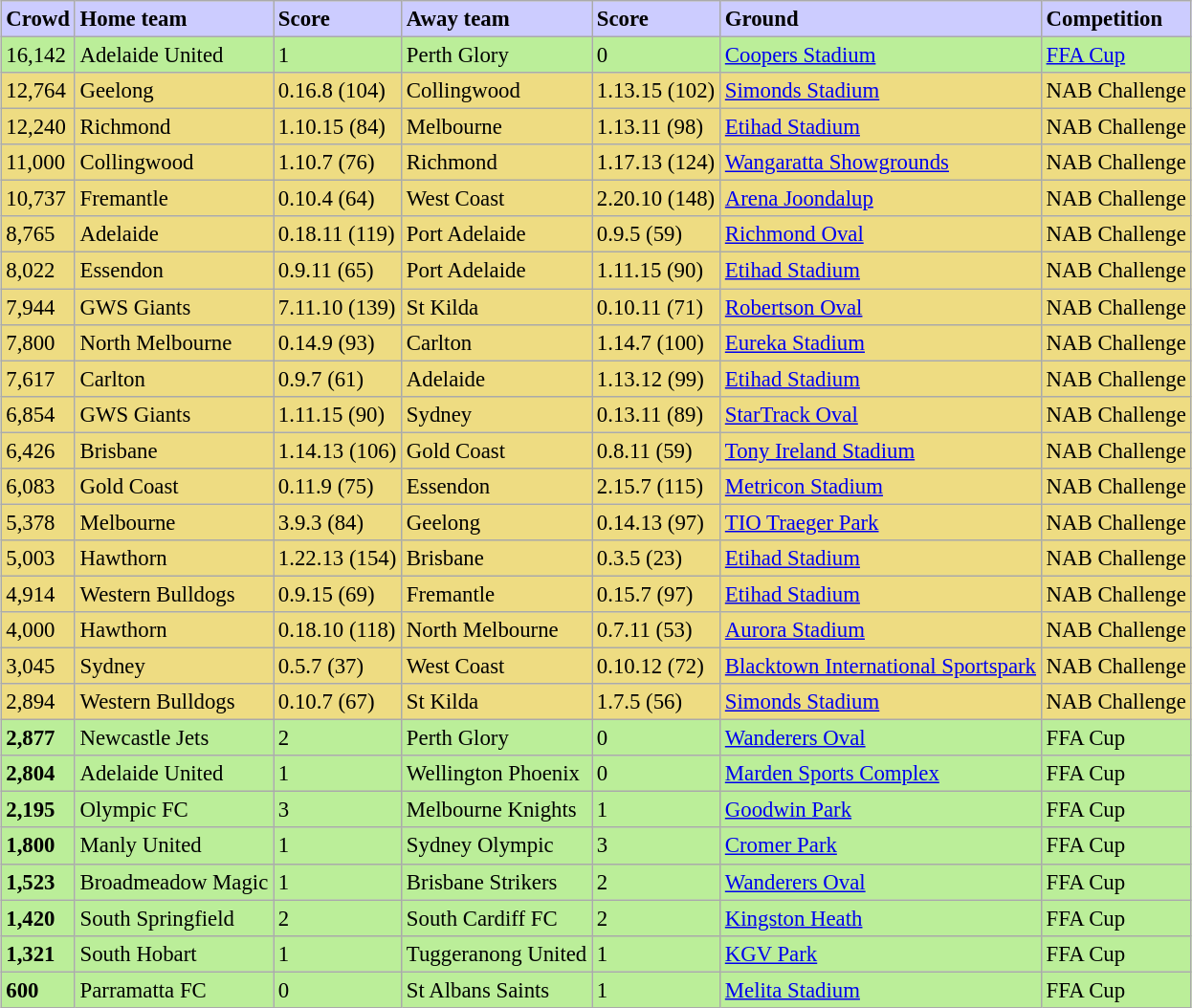<table class="wikitable sortable" style="font-size:95%; margin: 1em auto 1em auto;">
<tr style="background:#ccf;">
<td><strong>Crowd</strong></td>
<td><strong>Home team</strong></td>
<td><strong>Score</strong></td>
<td><strong>Away team</strong></td>
<td><strong>Score</strong></td>
<td><strong>Ground</strong></td>
<td><strong>Competition</strong></td>
</tr>
<tr style="background:#be9;">
<td>16,142</td>
<td>Adelaide United</td>
<td>1</td>
<td>Perth Glory</td>
<td>0</td>
<td><a href='#'>Coopers Stadium</a></td>
<td><a href='#'>FFA Cup</a></td>
</tr>
<tr style="background:#eedc82;">
<td>12,764</td>
<td>Geelong</td>
<td>0.16.8 (104)</td>
<td>Collingwood</td>
<td>1.13.15 (102)</td>
<td><a href='#'>Simonds Stadium</a></td>
<td>NAB Challenge</td>
</tr>
<tr style="background:#eedc82;">
<td>12,240</td>
<td>Richmond</td>
<td>1.10.15 (84)</td>
<td>Melbourne</td>
<td>1.13.11 (98)</td>
<td><a href='#'>Etihad Stadium</a></td>
<td>NAB Challenge</td>
</tr>
<tr style="background:#eedc82;">
<td>11,000</td>
<td>Collingwood</td>
<td>1.10.7 (76)</td>
<td>Richmond</td>
<td>1.17.13 (124)</td>
<td><a href='#'>Wangaratta Showgrounds</a></td>
<td>NAB Challenge</td>
</tr>
<tr style="background:#eedc82;">
<td>10,737</td>
<td>Fremantle</td>
<td>0.10.4 (64)</td>
<td>West Coast</td>
<td>2.20.10 (148)</td>
<td><a href='#'>Arena Joondalup</a></td>
<td>NAB Challenge</td>
</tr>
<tr style="background:#eedc82;">
<td>8,765</td>
<td>Adelaide</td>
<td>0.18.11 (119)</td>
<td>Port Adelaide</td>
<td>0.9.5 (59)</td>
<td><a href='#'>Richmond Oval</a></td>
<td>NAB Challenge</td>
</tr>
<tr style="background:#eedc82;">
<td>8,022</td>
<td>Essendon</td>
<td>0.9.11 (65)</td>
<td>Port Adelaide</td>
<td>1.11.15 (90)</td>
<td><a href='#'>Etihad Stadium</a></td>
<td>NAB Challenge</td>
</tr>
<tr style="background:#eedc82;">
<td>7,944</td>
<td>GWS Giants</td>
<td>7.11.10 (139)</td>
<td>St Kilda</td>
<td>0.10.11 (71)</td>
<td><a href='#'>Robertson Oval</a></td>
<td>NAB Challenge</td>
</tr>
<tr style="background:#eedc82;">
<td>7,800</td>
<td>North Melbourne</td>
<td>0.14.9 (93)</td>
<td>Carlton</td>
<td>1.14.7 (100)</td>
<td><a href='#'>Eureka Stadium</a></td>
<td>NAB Challenge</td>
</tr>
<tr style="background:#eedc82;">
<td>7,617</td>
<td>Carlton</td>
<td>0.9.7 (61)</td>
<td>Adelaide</td>
<td>1.13.12 (99)</td>
<td><a href='#'>Etihad Stadium</a></td>
<td>NAB Challenge</td>
</tr>
<tr style="background:#eedc82;">
<td>6,854</td>
<td>GWS Giants</td>
<td>1.11.15 (90)</td>
<td>Sydney</td>
<td>0.13.11 (89)</td>
<td><a href='#'>StarTrack Oval</a></td>
<td>NAB Challenge</td>
</tr>
<tr style="background:#eedc82;">
<td>6,426</td>
<td>Brisbane</td>
<td>1.14.13 (106)</td>
<td>Gold Coast</td>
<td>0.8.11 (59)</td>
<td><a href='#'>Tony Ireland Stadium</a></td>
<td>NAB Challenge</td>
</tr>
<tr style="background:#eedc82;">
<td>6,083</td>
<td>Gold Coast</td>
<td>0.11.9 (75)</td>
<td>Essendon</td>
<td>2.15.7 (115)</td>
<td><a href='#'>Metricon Stadium</a></td>
<td>NAB Challenge</td>
</tr>
<tr style="background:#eedc82;">
<td>5,378</td>
<td>Melbourne</td>
<td>3.9.3 (84)</td>
<td>Geelong</td>
<td>0.14.13 (97)</td>
<td><a href='#'>TIO Traeger Park</a></td>
<td>NAB Challenge</td>
</tr>
<tr style="background:#eedc82;">
<td>5,003</td>
<td>Hawthorn</td>
<td>1.22.13 (154)</td>
<td>Brisbane</td>
<td>0.3.5 (23)</td>
<td><a href='#'>Etihad Stadium</a></td>
<td>NAB Challenge</td>
</tr>
<tr style="background:#eedc82;">
<td>4,914</td>
<td>Western Bulldogs</td>
<td>0.9.15 (69)</td>
<td>Fremantle</td>
<td>0.15.7 (97)</td>
<td><a href='#'>Etihad Stadium</a></td>
<td>NAB Challenge</td>
</tr>
<tr style="background:#eedc82;">
<td>4,000</td>
<td>Hawthorn</td>
<td>0.18.10 (118)</td>
<td>North Melbourne</td>
<td>0.7.11 (53)</td>
<td><a href='#'>Aurora Stadium</a></td>
<td>NAB Challenge</td>
</tr>
<tr style="background:#eedc82;">
<td>3,045</td>
<td>Sydney</td>
<td>0.5.7 (37)</td>
<td>West Coast</td>
<td>0.10.12 (72)</td>
<td><a href='#'>Blacktown International Sportspark</a></td>
<td>NAB Challenge</td>
</tr>
<tr style="background:#eedc82;">
<td>2,894</td>
<td>Western Bulldogs</td>
<td>0.10.7 (67)</td>
<td>St Kilda</td>
<td>1.7.5 (56)</td>
<td><a href='#'>Simonds Stadium</a></td>
<td>NAB Challenge</td>
</tr>
<tr style="background:#be9;">
<td><strong>2,877</strong></td>
<td>Newcastle Jets</td>
<td>2</td>
<td>Perth Glory</td>
<td>0</td>
<td><a href='#'>Wanderers Oval</a></td>
<td>FFA Cup</td>
</tr>
<tr style="background:#be9;">
<td><strong>2,804</strong></td>
<td>Adelaide United</td>
<td>1</td>
<td>Wellington Phoenix</td>
<td>0</td>
<td><a href='#'>Marden Sports Complex</a></td>
<td>FFA Cup</td>
</tr>
<tr style="background:#be9;">
<td><strong>2,195</strong></td>
<td>Olympic FC</td>
<td>3</td>
<td>Melbourne Knights</td>
<td>1</td>
<td><a href='#'>Goodwin Park</a></td>
<td>FFA Cup</td>
</tr>
<tr style="background:#be9;">
<td><strong>1,800</strong></td>
<td>Manly United</td>
<td>1</td>
<td>Sydney Olympic</td>
<td>3</td>
<td><a href='#'>Cromer Park</a></td>
<td>FFA Cup</td>
</tr>
<tr style="background:#be9;">
<td><strong>1,523</strong></td>
<td>Broadmeadow Magic</td>
<td>1</td>
<td>Brisbane Strikers</td>
<td>2</td>
<td><a href='#'>Wanderers Oval</a></td>
<td>FFA Cup</td>
</tr>
<tr style="background:#be9;">
<td><strong>1,420</strong></td>
<td>South Springfield</td>
<td>2</td>
<td>South Cardiff FC</td>
<td>2</td>
<td><a href='#'>Kingston Heath</a></td>
<td>FFA Cup</td>
</tr>
<tr style="background:#be9;">
<td><strong>1,321</strong></td>
<td>South Hobart</td>
<td>1</td>
<td>Tuggeranong United</td>
<td>1</td>
<td><a href='#'>KGV Park</a></td>
<td>FFA Cup</td>
</tr>
<tr style="background:#be9;">
<td><strong>600</strong></td>
<td>Parramatta FC</td>
<td>0</td>
<td>St Albans Saints</td>
<td>1</td>
<td><a href='#'>Melita Stadium</a></td>
<td>FFA Cup</td>
</tr>
</table>
